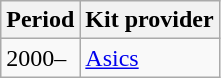<table class="wikitable" style="text-align: left">
<tr>
<th>Period</th>
<th>Kit provider</th>
</tr>
<tr>
<td>2000–</td>
<td><a href='#'>Asics</a></td>
</tr>
</table>
